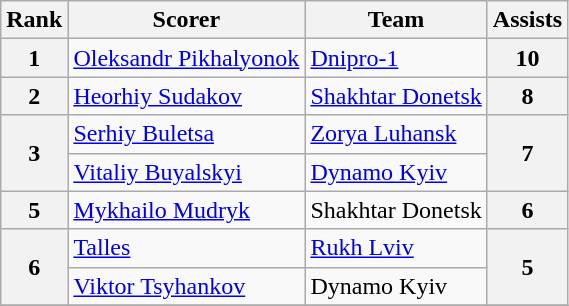<table class="wikitable">
<tr>
<th>Rank</th>
<th>Scorer</th>
<th>Team</th>
<th>Assists</th>
</tr>
<tr>
<th align=center rowspan=1>1</th>
<td> <a href='#'>Oleksandr Pikhalyonok</a></td>
<td><a href='#'>Dnipro-1</a></td>
<th align=center rowspan=1>10</th>
</tr>
<tr>
<th align=center rowspan=1>2</th>
<td> <a href='#'>Heorhiy Sudakov</a></td>
<td><a href='#'>Shakhtar Donetsk</a></td>
<th align=center rowspan=1>8</th>
</tr>
<tr>
<th align=center rowspan=2>3</th>
<td> <a href='#'>Serhiy Buletsa</a></td>
<td><a href='#'>Zorya Luhansk</a></td>
<th align=center rowspan=2>7</th>
</tr>
<tr>
<td> <a href='#'>Vitaliy Buyalskyi</a></td>
<td><a href='#'>Dynamo Kyiv</a></td>
</tr>
<tr>
<th align=center rowspan=1>5</th>
<td> <a href='#'>Mykhailo Mudryk</a></td>
<td>Shakhtar Donetsk</td>
<th align=center rowspan=1>6</th>
</tr>
<tr>
<th align=center rowspan=2>6</th>
<td> <a href='#'>Talles</a></td>
<td><a href='#'>Rukh Lviv</a></td>
<th align=center rowspan=2>5</th>
</tr>
<tr>
<td> <a href='#'>Viktor Tsyhankov</a></td>
<td>Dynamo Kyiv</td>
</tr>
<tr>
</tr>
</table>
